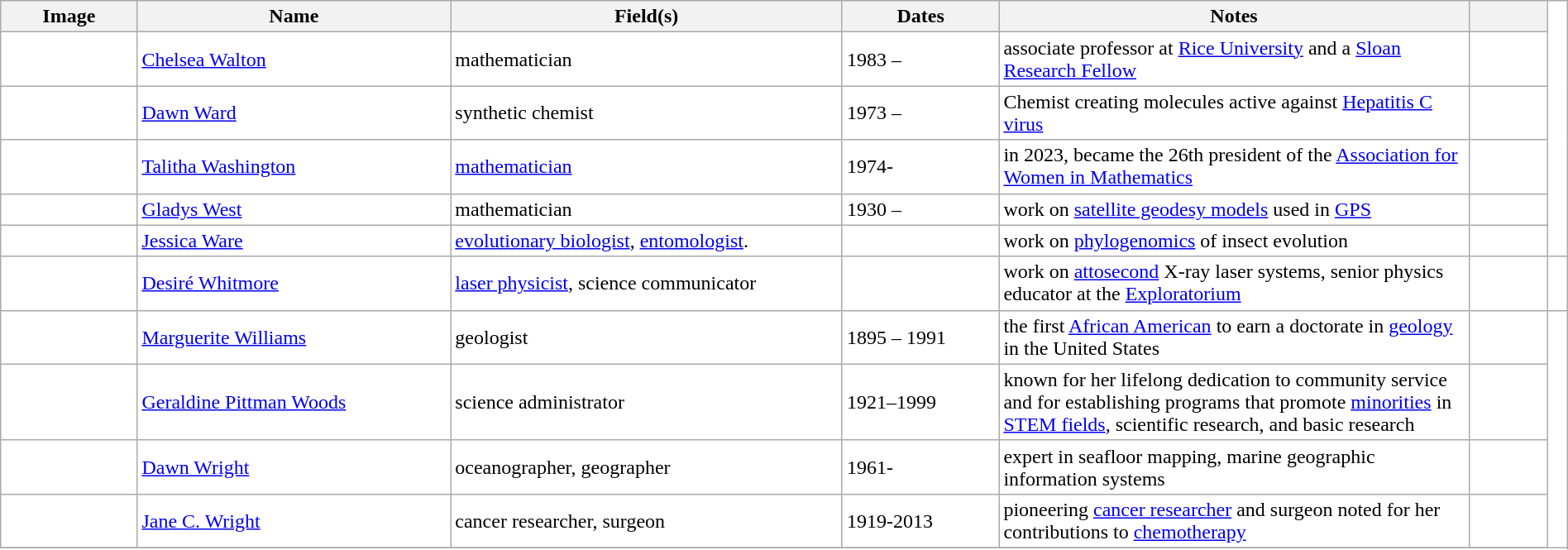<table class="wikitable sortable plainrowheaders" style="width:100%; background:#fff;">
<tr class="unsortable">
<th scope="col" class="unsortable">Image</th>
<th scope="col" style="width:20%;">Name</th>
<th scope="col" style="width:25%;">Field(s)</th>
<th scope="col" style="width:10%;">Dates</th>
<th scope="col" class="unsortable" style="width: 30%">Notes</th>
<th scope="col" class="unsortable" style="width: 5%"></th>
</tr>
<tr>
<td></td>
<td><a href='#'>Chelsea Walton</a></td>
<td>mathematician</td>
<td>1983 –</td>
<td>associate professor at <a href='#'>Rice University</a> and a <a href='#'>Sloan Research Fellow</a></td>
<td></td>
</tr>
<tr>
<td></td>
<td><a href='#'>Dawn Ward</a></td>
<td>synthetic chemist</td>
<td>1973 –</td>
<td>Chemist creating molecules active against <a href='#'>Hepatitis C virus</a></td>
<td></td>
</tr>
<tr>
<td></td>
<td><a href='#'>Talitha Washington</a></td>
<td><a href='#'>mathematician</a></td>
<td>1974-</td>
<td>in 2023, became the 26th president of the <a href='#'>Association for Women in Mathematics</a></td>
<td></td>
</tr>
<tr>
<td></td>
<td><a href='#'>Gladys West</a></td>
<td>mathematician</td>
<td>1930 –</td>
<td>work on <a href='#'>satellite geodesy models</a> used in <a href='#'>GPS</a></td>
<td></td>
</tr>
<tr>
<td></td>
<td><a href='#'>Jessica Ware</a></td>
<td><a href='#'>evolutionary biologist</a>, <a href='#'>entomologist</a>.</td>
<td></td>
<td>work on <a href='#'>phylogenomics</a> of insect evolution</td>
<td></td>
</tr>
<tr>
<td></td>
<td><a href='#'>Desiré Whitmore</a></td>
<td><a href='#'>laser physicist</a>, science communicator</td>
<td></td>
<td>work on <a href='#'>attosecond</a> X-ray laser systems, senior physics educator at the <a href='#'>Exploratorium</a></td>
<td></td>
<td></td>
</tr>
<tr>
<td></td>
<td><a href='#'>Marguerite Williams</a></td>
<td>geologist</td>
<td>1895 – 1991</td>
<td>the first <a href='#'>African American</a> to earn a doctorate in <a href='#'>geology</a> in the United States</td>
<td></td>
</tr>
<tr>
<td></td>
<td><a href='#'>Geraldine Pittman Woods</a></td>
<td>science administrator</td>
<td>1921–1999</td>
<td>known for her lifelong dedication to community service and for establishing programs that promote <a href='#'>minorities</a> in <a href='#'>STEM fields</a>, scientific research, and basic research</td>
<td></td>
</tr>
<tr>
<td></td>
<td><a href='#'>Dawn Wright</a></td>
<td>oceanographer, geographer</td>
<td>1961-</td>
<td>expert in seafloor mapping, marine geographic information systems</td>
<td></td>
</tr>
<tr>
<td></td>
<td><a href='#'>Jane C. Wright</a></td>
<td>cancer researcher, surgeon</td>
<td>1919-2013</td>
<td>pioneering <a href='#'>cancer researcher</a> and surgeon noted for her contributions to <a href='#'>chemotherapy</a></td>
<td></td>
</tr>
<tr>
</tr>
</table>
